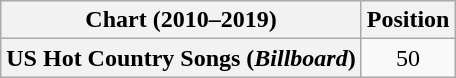<table class="wikitable plainrowheaders" style="text-align:center">
<tr>
<th scope="col">Chart (2010–2019)</th>
<th scope="col">Position</th>
</tr>
<tr>
<th scope="row">US Hot Country Songs (<em>Billboard</em>)</th>
<td>50</td>
</tr>
</table>
